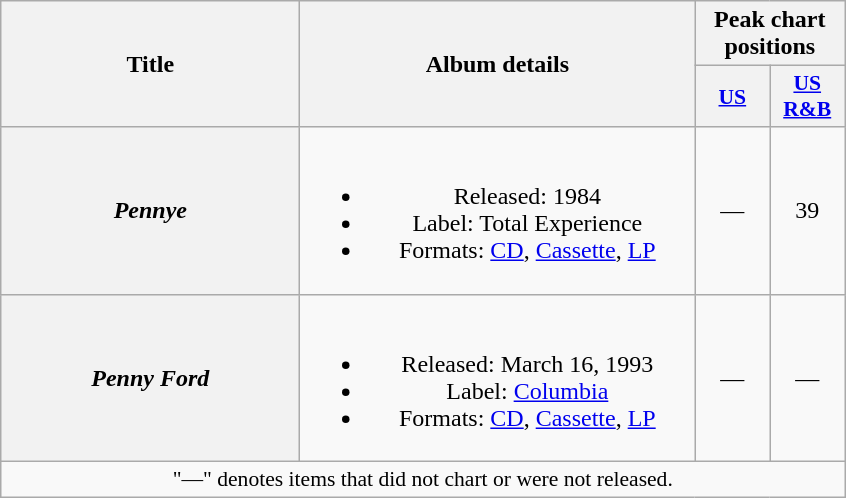<table class="wikitable plainrowheaders" style="text-align:center;">
<tr>
<th scope="col" rowspan="2" style="width:12em;">Title</th>
<th scope="col" rowspan="2" style="width:16em;">Album details</th>
<th scope="col" colspan="2">Peak chart positions</th>
</tr>
<tr>
<th scope="col" style="width:3em;font-size:90%;"><a href='#'>US</a></th>
<th scope="col" style="width:3em;font-size:90%;"><a href='#'>US<br>R&B</a></th>
</tr>
<tr>
<th scope="row"><em>Pennye</em></th>
<td><br><ul><li>Released: 1984</li><li>Label: Total Experience</li><li>Formats: <a href='#'>CD</a>, <a href='#'>Cassette</a>, <a href='#'>LP</a></li></ul></td>
<td>—</td>
<td>39</td>
</tr>
<tr>
<th scope="row"><em>Penny Ford</em></th>
<td><br><ul><li>Released: March 16, 1993</li><li>Label: <a href='#'>Columbia</a></li><li>Formats: <a href='#'>CD</a>, <a href='#'>Cassette</a>, <a href='#'>LP</a></li></ul></td>
<td>—</td>
<td>—</td>
</tr>
<tr>
<td colspan="15" style="text-align:center; font-size:90%;">"—" denotes items that did not chart or were not released.</td>
</tr>
</table>
